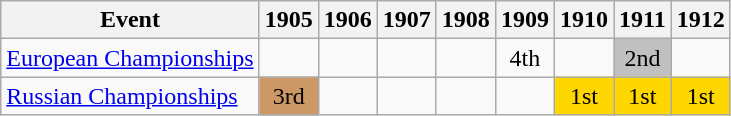<table class="wikitable">
<tr>
<th>Event</th>
<th>1905</th>
<th>1906</th>
<th>1907</th>
<th>1908</th>
<th>1909</th>
<th>1910</th>
<th>1911</th>
<th>1912</th>
</tr>
<tr>
<td><a href='#'>European Championships</a></td>
<td></td>
<td></td>
<td></td>
<td></td>
<td align="center">4th</td>
<td></td>
<td align="center" bgcolor="silver">2nd</td>
<td></td>
</tr>
<tr>
<td><a href='#'>Russian Championships</a></td>
<td align="center" bgcolor="cc9966">3rd</td>
<td></td>
<td></td>
<td></td>
<td></td>
<td align="center" bgcolor="gold">1st</td>
<td align="center" bgcolor="gold">1st</td>
<td align="center" bgcolor="gold">1st</td>
</tr>
</table>
